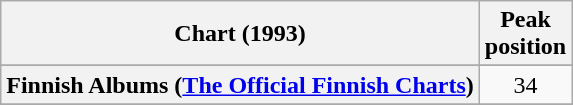<table class="wikitable sortable plainrowheaders" style="text-align:center">
<tr>
<th scope="col">Chart (1993)</th>
<th scope="col">Peak<br>position</th>
</tr>
<tr>
</tr>
<tr>
</tr>
<tr>
</tr>
<tr>
<th scope="row">Finnish Albums (<a href='#'>The Official Finnish Charts</a>)</th>
<td align="center">34</td>
</tr>
<tr>
</tr>
<tr>
</tr>
<tr>
</tr>
<tr>
</tr>
</table>
